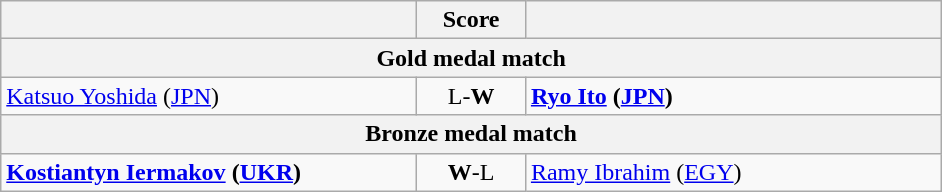<table class="wikitable" style="text-align: left; ">
<tr>
<th align="right" width="270"></th>
<th width="65">Score</th>
<th align="left" width="270"></th>
</tr>
<tr>
<th colspan=3>Gold medal match</th>
</tr>
<tr>
<td> <a href='#'>Katsuo Yoshida</a> (<a href='#'>JPN</a>)</td>
<td align="center">L-<strong>W</strong></td>
<td><strong> <a href='#'>Ryo Ito</a> (<a href='#'>JPN</a>)</strong></td>
</tr>
<tr>
<th colspan=3>Bronze medal match</th>
</tr>
<tr>
<td><strong> <a href='#'>Kostiantyn Iermakov</a> (<a href='#'>UKR</a>)</strong></td>
<td align="center"><strong>W</strong>-L</td>
<td> <a href='#'>Ramy Ibrahim</a> (<a href='#'>EGY</a>)</td>
</tr>
</table>
